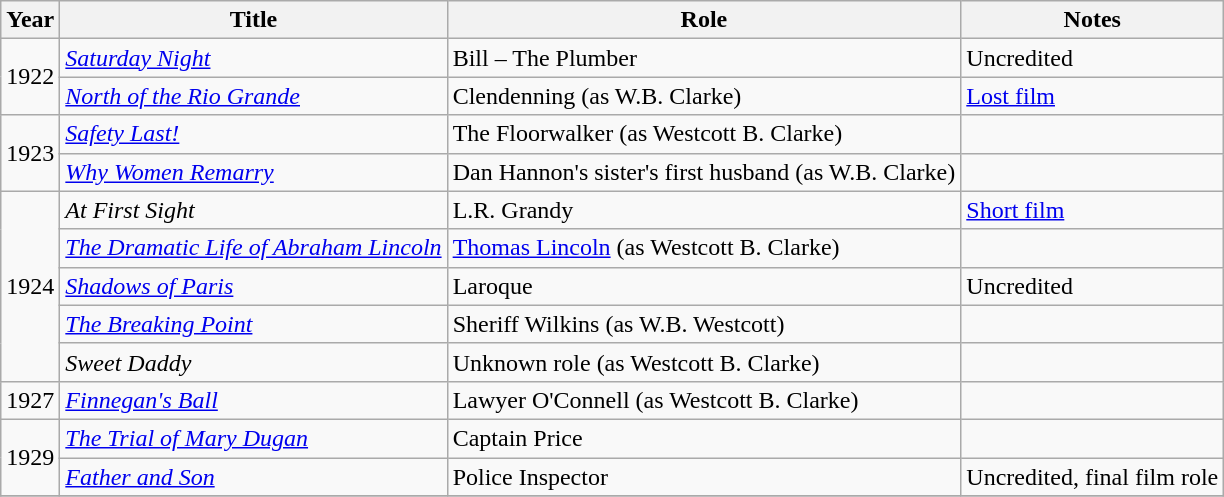<table class="wikitable sortable">
<tr>
<th>Year</th>
<th>Title</th>
<th>Role</th>
<th class="unsortable">Notes</th>
</tr>
<tr>
<td rowspan="2">1922</td>
<td><em><a href='#'>Saturday Night</a></em></td>
<td>Bill – The Plumber</td>
<td>Uncredited</td>
</tr>
<tr>
<td><em><a href='#'>North of the Rio Grande</a></em></td>
<td>Clendenning (as W.B. Clarke)</td>
<td><a href='#'>Lost film</a></td>
</tr>
<tr>
<td rowspan="2">1923</td>
<td><em><a href='#'>Safety Last!</a></em></td>
<td>The Floorwalker (as Westcott B. Clarke)</td>
<td></td>
</tr>
<tr>
<td><em><a href='#'>Why Women Remarry</a></em></td>
<td>Dan Hannon's sister's first husband (as W.B. Clarke)</td>
<td></td>
</tr>
<tr>
<td rowspan="5">1924</td>
<td><em>At First Sight</em></td>
<td>L.R. Grandy</td>
<td><a href='#'>Short film</a></td>
</tr>
<tr>
<td><em><a href='#'>The Dramatic Life of Abraham Lincoln</a></em></td>
<td><a href='#'>Thomas Lincoln</a> (as Westcott B. Clarke)</td>
<td></td>
</tr>
<tr>
<td><em><a href='#'>Shadows of Paris</a></em></td>
<td>Laroque</td>
<td>Uncredited</td>
</tr>
<tr>
<td><em><a href='#'>The Breaking Point</a></em></td>
<td>Sheriff Wilkins (as W.B. Westcott)</td>
<td></td>
</tr>
<tr>
<td><em>Sweet Daddy</em></td>
<td>Unknown role (as Westcott B. Clarke)</td>
<td></td>
</tr>
<tr>
<td>1927</td>
<td><em><a href='#'>Finnegan's Ball</a></em></td>
<td>Lawyer O'Connell (as Westcott B. Clarke)</td>
<td></td>
</tr>
<tr>
<td rowspan="2">1929</td>
<td><em><a href='#'>The Trial of Mary Dugan</a></em></td>
<td>Captain Price</td>
<td></td>
</tr>
<tr>
<td><em><a href='#'>Father and Son</a></em></td>
<td>Police Inspector</td>
<td>Uncredited, final film role</td>
</tr>
<tr>
</tr>
</table>
